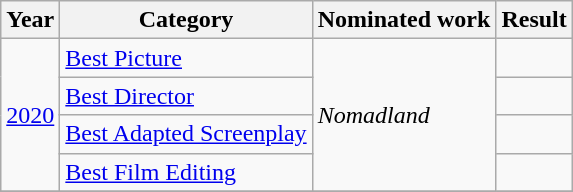<table class="wikitable">
<tr>
<th>Year</th>
<th>Category</th>
<th>Nominated work</th>
<th>Result</th>
</tr>
<tr>
<td rowspan="4"><a href='#'>2020</a></td>
<td><a href='#'>Best Picture</a></td>
<td rowspan=4><em>Nomadland</em></td>
<td></td>
</tr>
<tr>
<td><a href='#'>Best Director</a></td>
<td></td>
</tr>
<tr>
<td><a href='#'>Best Adapted Screenplay</a></td>
<td></td>
</tr>
<tr>
<td><a href='#'>Best Film Editing</a></td>
<td></td>
</tr>
<tr>
</tr>
</table>
